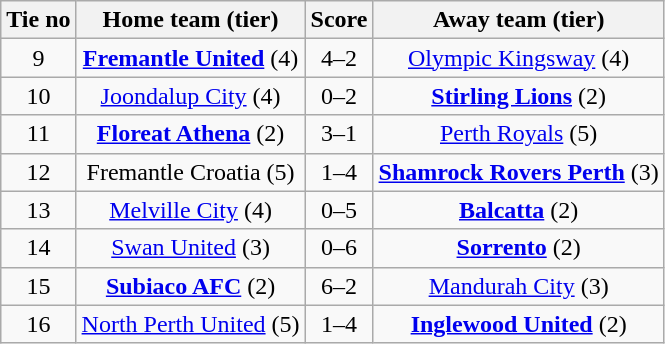<table class="wikitable" style="text-align:center">
<tr>
<th>Tie no</th>
<th>Home team (tier)</th>
<th>Score</th>
<th>Away team (tier)</th>
</tr>
<tr>
<td>9</td>
<td><strong><a href='#'>Fremantle United</a></strong> (4)</td>
<td>4–2</td>
<td><a href='#'>Olympic Kingsway</a> (4)</td>
</tr>
<tr>
<td>10</td>
<td><a href='#'>Joondalup City</a> (4)</td>
<td>0–2</td>
<td><strong><a href='#'>Stirling Lions</a></strong> (2)</td>
</tr>
<tr>
<td>11</td>
<td><strong><a href='#'>Floreat Athena</a></strong> (2)</td>
<td>3–1</td>
<td><a href='#'>Perth Royals</a> (5)</td>
</tr>
<tr>
<td>12</td>
<td>Fremantle Croatia (5)</td>
<td>1–4</td>
<td><strong><a href='#'>Shamrock Rovers Perth</a></strong> (3)</td>
</tr>
<tr>
<td>13</td>
<td><a href='#'>Melville City</a> (4)</td>
<td>0–5</td>
<td><strong><a href='#'>Balcatta</a></strong> (2)</td>
</tr>
<tr>
<td>14</td>
<td><a href='#'>Swan United</a> (3)</td>
<td>0–6</td>
<td><strong><a href='#'>Sorrento</a></strong> (2)</td>
</tr>
<tr>
<td>15</td>
<td><strong><a href='#'>Subiaco AFC</a></strong> (2)</td>
<td>6–2</td>
<td><a href='#'>Mandurah City</a> (3)</td>
</tr>
<tr>
<td>16</td>
<td><a href='#'>North Perth United</a> (5)</td>
<td>1–4</td>
<td><strong><a href='#'>Inglewood United</a></strong> (2)</td>
</tr>
</table>
